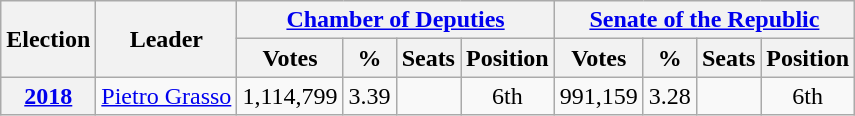<table class="wikitable" style="text-align:center">
<tr>
<th rowspan="2">Election</th>
<th rowspan="2">Leader</th>
<th colspan="4"><a href='#'>Chamber of Deputies</a></th>
<th colspan="4"><a href='#'>Senate of the Republic</a></th>
</tr>
<tr>
<th>Votes</th>
<th>%</th>
<th>Seats</th>
<th>Position</th>
<th>Votes</th>
<th>%</th>
<th>Seats</th>
<th>Position</th>
</tr>
<tr>
<th><a href='#'>2018</a></th>
<td><a href='#'>Pietro Grasso</a></td>
<td>1,114,799</td>
<td>3.39</td>
<td></td>
<td>6th</td>
<td>991,159</td>
<td>3.28</td>
<td></td>
<td>6th</td>
</tr>
</table>
